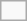<table class="infobox">
<tr>
<td></td>
<td></td>
</tr>
</table>
